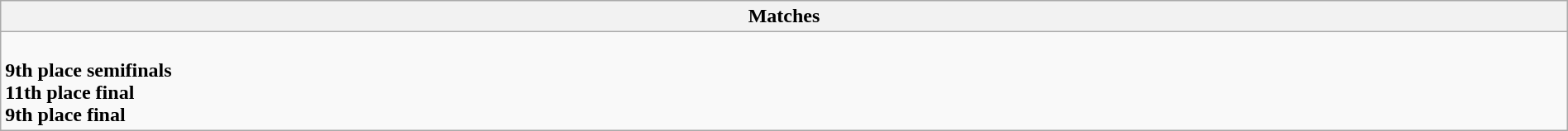<table class="wikitable collapsible collapsed" style="width:100%;">
<tr>
<th>Matches</th>
</tr>
<tr>
<td><br><strong>9th place semifinals</strong>

<br><strong>11th place final</strong>
<br><strong>9th place final</strong>
</td>
</tr>
</table>
